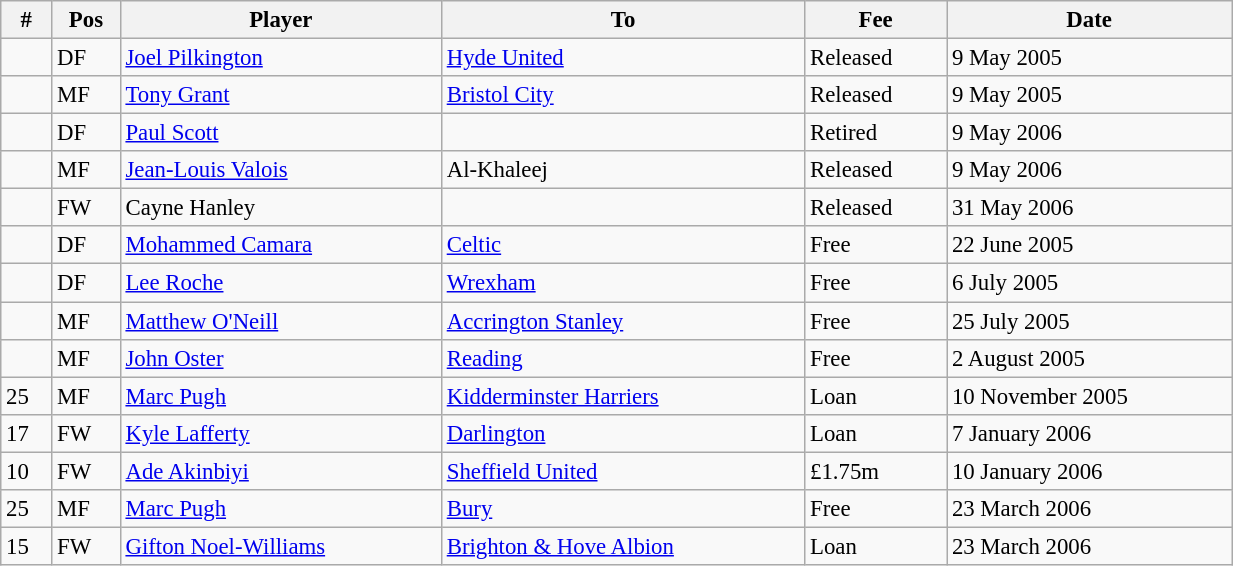<table width=65% class="wikitable" style="text-align:center; font-size:95%; text-align:left">
<tr>
<th>#</th>
<th>Pos</th>
<th>Player</th>
<th>To</th>
<th>Fee</th>
<th>Date</th>
</tr>
<tr --->
<td></td>
<td>DF</td>
<td> <a href='#'>Joel Pilkington</a></td>
<td><a href='#'>Hyde United</a></td>
<td>Released</td>
<td>9 May 2005</td>
</tr>
<tr --->
<td></td>
<td>MF</td>
<td> <a href='#'>Tony Grant</a></td>
<td><a href='#'>Bristol City</a></td>
<td>Released</td>
<td>9 May 2005</td>
</tr>
<tr --->
<td></td>
<td>DF</td>
<td> <a href='#'>Paul Scott</a></td>
<td></td>
<td>Retired</td>
<td>9 May 2006</td>
</tr>
<tr --->
<td></td>
<td>MF</td>
<td> <a href='#'>Jean-Louis Valois</a></td>
<td>Al-Khaleej</td>
<td>Released</td>
<td>9 May 2006</td>
</tr>
<tr --->
<td></td>
<td>FW</td>
<td> Cayne Hanley</td>
<td></td>
<td>Released</td>
<td>31 May 2006</td>
</tr>
<tr --->
<td></td>
<td>DF</td>
<td> <a href='#'>Mohammed Camara</a></td>
<td><a href='#'>Celtic</a></td>
<td>Free</td>
<td>22 June 2005</td>
</tr>
<tr --->
<td></td>
<td>DF</td>
<td> <a href='#'>Lee Roche</a></td>
<td><a href='#'>Wrexham</a></td>
<td>Free</td>
<td>6 July 2005</td>
</tr>
<tr --->
<td></td>
<td>MF</td>
<td> <a href='#'>Matthew O'Neill</a></td>
<td><a href='#'>Accrington Stanley</a></td>
<td>Free</td>
<td>25 July 2005</td>
</tr>
<tr --->
<td></td>
<td>MF</td>
<td> <a href='#'>John Oster</a></td>
<td><a href='#'>Reading</a></td>
<td>Free</td>
<td>2 August 2005</td>
</tr>
<tr --->
<td>25</td>
<td>MF</td>
<td> <a href='#'>Marc Pugh</a></td>
<td><a href='#'>Kidderminster Harriers</a></td>
<td>Loan</td>
<td>10 November 2005</td>
</tr>
<tr --->
<td>17</td>
<td>FW</td>
<td> <a href='#'>Kyle Lafferty</a></td>
<td><a href='#'>Darlington</a></td>
<td>Loan</td>
<td>7 January 2006</td>
</tr>
<tr --->
<td>10</td>
<td>FW</td>
<td> <a href='#'>Ade Akinbiyi</a></td>
<td><a href='#'>Sheffield United</a></td>
<td>£1.75m</td>
<td>10 January 2006</td>
</tr>
<tr --->
<td>25</td>
<td>MF</td>
<td> <a href='#'>Marc Pugh</a></td>
<td><a href='#'>Bury</a></td>
<td>Free</td>
<td>23 March 2006</td>
</tr>
<tr --->
<td>15</td>
<td>FW</td>
<td> <a href='#'>Gifton Noel-Williams</a></td>
<td><a href='#'>Brighton & Hove Albion</a></td>
<td>Loan</td>
<td>23 March 2006</td>
</tr>
</table>
